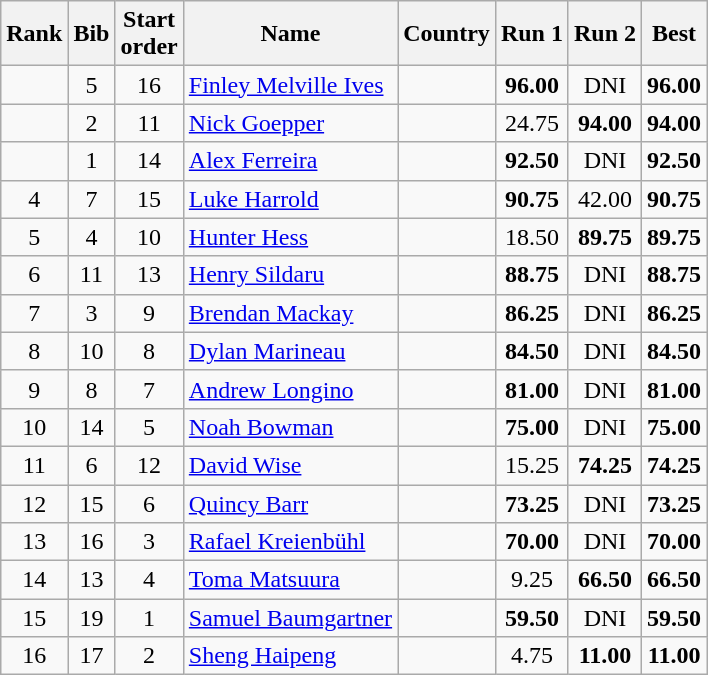<table class="wikitable sortable" style="text-align:center">
<tr>
<th>Rank</th>
<th>Bib</th>
<th>Start<br>order</th>
<th>Name</th>
<th>Country</th>
<th>Run 1</th>
<th>Run 2</th>
<th>Best</th>
</tr>
<tr>
<td></td>
<td>5</td>
<td>16</td>
<td align=left><a href='#'>Finley Melville Ives</a></td>
<td align=left></td>
<td><strong>96.00</strong></td>
<td>DNI</td>
<td><strong>96.00</strong></td>
</tr>
<tr>
<td></td>
<td>2</td>
<td>11</td>
<td align=left><a href='#'>Nick Goepper</a></td>
<td align=left></td>
<td>24.75</td>
<td><strong>94.00</strong></td>
<td><strong>94.00</strong></td>
</tr>
<tr>
<td></td>
<td>1</td>
<td>14</td>
<td align=left><a href='#'>Alex Ferreira</a></td>
<td align=left></td>
<td><strong>92.50</strong></td>
<td>DNI</td>
<td><strong>92.50</strong></td>
</tr>
<tr>
<td>4</td>
<td>7</td>
<td>15</td>
<td align=left><a href='#'>Luke Harrold</a></td>
<td align=left></td>
<td><strong>90.75</strong></td>
<td>42.00</td>
<td><strong>90.75</strong></td>
</tr>
<tr>
<td>5</td>
<td>4</td>
<td>10</td>
<td align=left><a href='#'>Hunter Hess</a></td>
<td align=left></td>
<td>18.50</td>
<td><strong>89.75</strong></td>
<td><strong>89.75</strong></td>
</tr>
<tr>
<td>6</td>
<td>11</td>
<td>13</td>
<td align=left><a href='#'>Henry Sildaru</a></td>
<td align=left></td>
<td><strong>88.75</strong></td>
<td>DNI</td>
<td><strong>88.75</strong></td>
</tr>
<tr>
<td>7</td>
<td>3</td>
<td>9</td>
<td align=left><a href='#'>Brendan Mackay</a></td>
<td align=left></td>
<td><strong>86.25</strong></td>
<td>DNI</td>
<td><strong>86.25</strong></td>
</tr>
<tr>
<td>8</td>
<td>10</td>
<td>8</td>
<td align=left><a href='#'>Dylan Marineau</a></td>
<td align=left></td>
<td><strong>84.50</strong></td>
<td>DNI</td>
<td><strong>84.50</strong></td>
</tr>
<tr>
<td>9</td>
<td>8</td>
<td>7</td>
<td align=left><a href='#'>Andrew Longino</a></td>
<td align=left></td>
<td><strong>81.00</strong></td>
<td>DNI</td>
<td><strong>81.00</strong></td>
</tr>
<tr>
<td>10</td>
<td>14</td>
<td>5</td>
<td align=left><a href='#'>Noah Bowman</a></td>
<td align=left></td>
<td><strong>75.00</strong></td>
<td>DNI</td>
<td><strong>75.00</strong></td>
</tr>
<tr>
<td>11</td>
<td>6</td>
<td>12</td>
<td align=left><a href='#'>David Wise</a></td>
<td align=left></td>
<td>15.25</td>
<td><strong>74.25</strong></td>
<td><strong>74.25</strong></td>
</tr>
<tr>
<td>12</td>
<td>15</td>
<td>6</td>
<td align=left><a href='#'>Quincy Barr</a></td>
<td align=left></td>
<td><strong>73.25</strong></td>
<td>DNI</td>
<td><strong>73.25</strong></td>
</tr>
<tr>
<td>13</td>
<td>16</td>
<td>3</td>
<td align=left><a href='#'>Rafael Kreienbühl</a></td>
<td align=left></td>
<td><strong>70.00</strong></td>
<td>DNI</td>
<td><strong>70.00</strong></td>
</tr>
<tr>
<td>14</td>
<td>13</td>
<td>4</td>
<td align=left><a href='#'>Toma Matsuura</a></td>
<td align=left></td>
<td>9.25</td>
<td><strong>66.50</strong></td>
<td><strong>66.50</strong></td>
</tr>
<tr>
<td>15</td>
<td>19</td>
<td>1</td>
<td align=left><a href='#'>Samuel Baumgartner</a></td>
<td align=left></td>
<td><strong>59.50</strong></td>
<td>DNI</td>
<td><strong>59.50</strong></td>
</tr>
<tr>
<td>16</td>
<td>17</td>
<td>2</td>
<td align=left><a href='#'>Sheng Haipeng</a></td>
<td align=left></td>
<td>4.75</td>
<td><strong>11.00</strong></td>
<td><strong>11.00</strong></td>
</tr>
</table>
